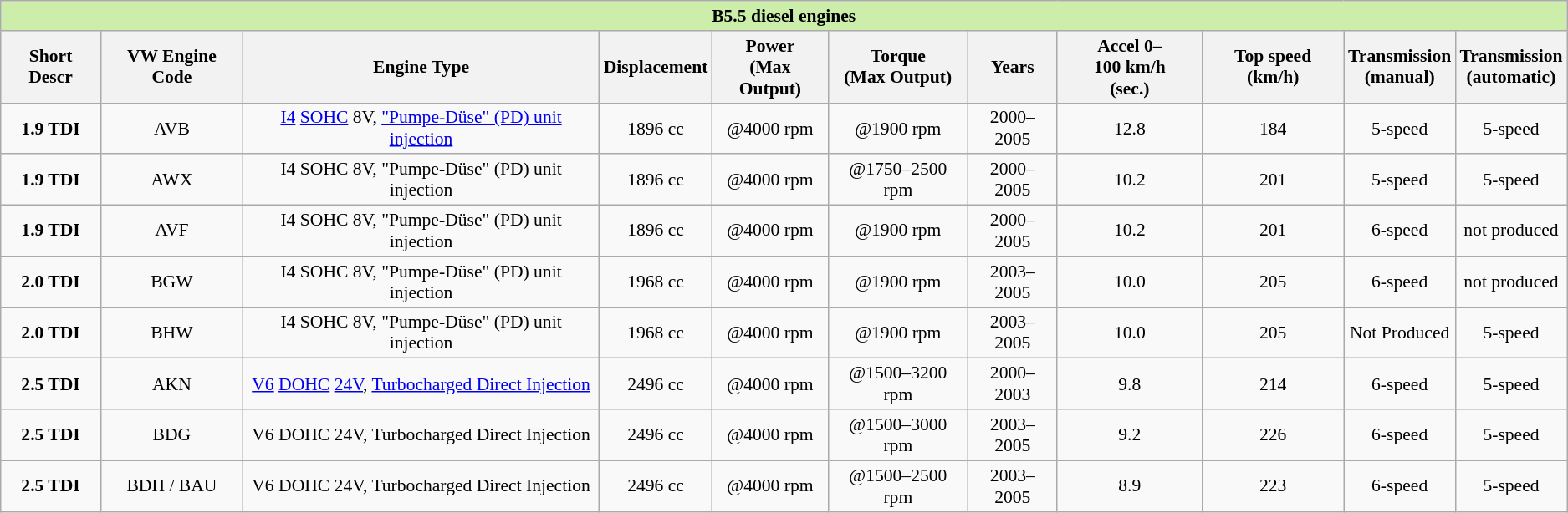<table class="wikitable collapsible collapsed" cellpadding="0" style="text-align:center; font-size:90%;">
<tr>
<th colspan="11" style="width:400px; background:#cea;">B5.5 diesel engines</th>
</tr>
<tr style="background:#dcdcdc; text-align:center; vertical-align:middle;">
<th>Short Descr</th>
<th>VW Engine Code</th>
<th>Engine Type</th>
<th>Displacement</th>
<th>Power <br>(Max Output)</th>
<th>Torque <br>(Max Output)</th>
<th>Years</th>
<th>Accel 0–100 km/h<br>(sec.)</th>
<th>Top speed (km/h)</th>
<th>Transmission<br>(manual)</th>
<th>Transmission<br>(automatic)</th>
</tr>
<tr>
<td><strong>1.9 TDI</strong></td>
<td>AVB</td>
<td><a href='#'>I4</a> <a href='#'>SOHC</a> 8V, <a href='#'>"Pumpe-Düse" (PD) unit injection</a></td>
<td>1896 cc</td>
<td> @4000 rpm</td>
<td> @1900 rpm</td>
<td>2000–2005</td>
<td>12.8</td>
<td>184</td>
<td>5-speed</td>
<td>5-speed</td>
</tr>
<tr>
<td><strong>1.9 TDI</strong></td>
<td>AWX</td>
<td>I4 SOHC 8V, "Pumpe-Düse" (PD) unit injection</td>
<td>1896 cc</td>
<td> @4000 rpm</td>
<td> @1750–2500 rpm</td>
<td>2000–2005</td>
<td>10.2</td>
<td>201</td>
<td>5-speed</td>
<td>5-speed</td>
</tr>
<tr>
<td><strong>1.9 TDI</strong></td>
<td>AVF</td>
<td>I4 SOHC 8V, "Pumpe-Düse" (PD) unit injection</td>
<td>1896 cc</td>
<td> @4000 rpm</td>
<td> @1900 rpm</td>
<td>2000–2005</td>
<td>10.2</td>
<td>201</td>
<td>6-speed</td>
<td>not produced</td>
</tr>
<tr>
<td><strong>2.0 TDI</strong></td>
<td>BGW</td>
<td>I4 SOHC 8V, "Pumpe-Düse" (PD) unit injection</td>
<td>1968 cc</td>
<td> @4000 rpm</td>
<td> @1900 rpm</td>
<td>2003–2005</td>
<td>10.0</td>
<td>205</td>
<td>6-speed</td>
<td>not produced</td>
</tr>
<tr>
<td><strong>2.0 TDI</strong></td>
<td>BHW</td>
<td>I4 SOHC 8V, "Pumpe-Düse" (PD) unit injection</td>
<td>1968 cc</td>
<td> @4000 rpm</td>
<td> @1900 rpm</td>
<td>2003–2005</td>
<td>10.0</td>
<td>205</td>
<td>Not Produced</td>
<td>5-speed</td>
</tr>
<tr>
<td><strong>2.5 TDI</strong></td>
<td>AKN</td>
<td><a href='#'>V6</a> <a href='#'>DOHC</a> <a href='#'>24V</a>, <a href='#'>Turbocharged Direct Injection</a></td>
<td>2496 cc</td>
<td> @4000 rpm</td>
<td> @1500–3200 rpm</td>
<td>2000–2003</td>
<td>9.8</td>
<td>214</td>
<td>6-speed</td>
<td>5-speed</td>
</tr>
<tr>
<td><strong>2.5 TDI</strong></td>
<td>BDG</td>
<td>V6 DOHC 24V, Turbocharged Direct Injection</td>
<td>2496 cc</td>
<td> @4000 rpm</td>
<td> @1500–3000 rpm</td>
<td>2003–2005</td>
<td>9.2</td>
<td>226</td>
<td>6-speed</td>
<td>5-speed</td>
</tr>
<tr>
<td><strong>2.5 TDI</strong></td>
<td>BDH / BAU</td>
<td>V6 DOHC 24V, Turbocharged Direct Injection</td>
<td>2496 cc</td>
<td> @4000 rpm</td>
<td> @1500–2500 rpm</td>
<td>2003–2005</td>
<td>8.9</td>
<td>223</td>
<td>6-speed</td>
<td>5-speed</td>
</tr>
</table>
